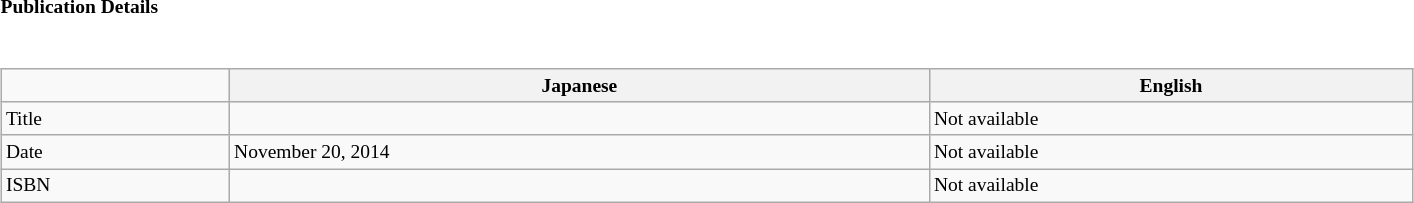<table class="collapsible collapsed" border="0" style="width:75%; font-size:small;">
<tr>
<th style="width:20em; text-align:left">Publication Details</th>
<th></th>
</tr>
<tr>
<td colspan="2"><br><table class="wikitable" style="width:100%; font-size:small;  margin-right:-1em;">
<tr>
<td></td>
<th>Japanese</th>
<th>English</th>
</tr>
<tr>
<td>Title</td>
<td> </td>
<td> Not available</td>
</tr>
<tr>
<td>Date</td>
<td> November 20, 2014</td>
<td> Not available</td>
</tr>
<tr>
<td>ISBN</td>
<td> </td>
<td> Not available</td>
</tr>
</table>
</td>
</tr>
</table>
